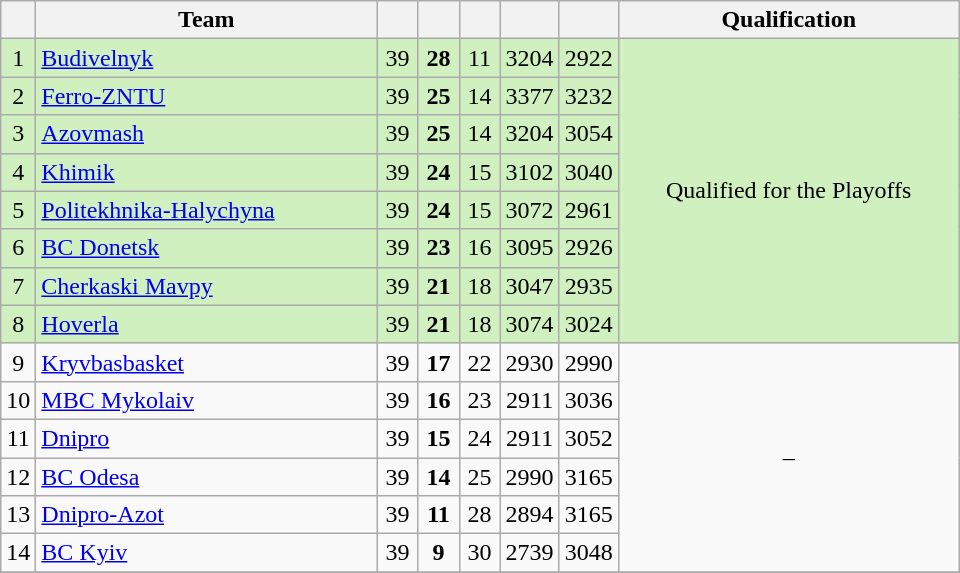<table class="wikitable" style="text-align: center;">
<tr>
<th width=15></th>
<th width=220>Team</th>
<th width=20></th>
<th width=20></th>
<th width=20></th>
<th width=20></th>
<th width=20></th>
<th width=220>Qualification</th>
</tr>
<tr bgcolor=D0F0C0>
<td>1</td>
<td align="left"><a href='#'>Budivelnyk</a></td>
<td>39</td>
<td><strong>28</strong></td>
<td>11</td>
<td>3204</td>
<td>2922</td>
<td rowspan=8 align="center">Qualified for the Playoffs</td>
</tr>
<tr bgcolor=D0F0C0>
<td>2</td>
<td align="left"><a href='#'>Ferro-ZNTU</a></td>
<td>39</td>
<td><strong>25</strong></td>
<td>14</td>
<td>3377</td>
<td>3232</td>
</tr>
<tr bgcolor=D0F0C0>
<td>3</td>
<td align="left"><a href='#'>Azovmash</a></td>
<td>39</td>
<td><strong>25</strong></td>
<td>14</td>
<td>3204</td>
<td>3054</td>
</tr>
<tr bgcolor=D0F0C0>
<td>4</td>
<td align="left"><a href='#'>Khimik</a></td>
<td>39</td>
<td><strong>24</strong></td>
<td>15</td>
<td>3102</td>
<td>3040</td>
</tr>
<tr bgcolor=D0F0C0>
<td>5</td>
<td align="left"><a href='#'>Politekhnika-Halychyna</a></td>
<td>39</td>
<td><strong>24</strong></td>
<td>15</td>
<td>3072</td>
<td>2961</td>
</tr>
<tr bgcolor=D0F0C0>
<td>6</td>
<td align="left"><a href='#'>BC Donetsk</a></td>
<td>39</td>
<td><strong>23</strong></td>
<td>16</td>
<td>3095</td>
<td>2926</td>
</tr>
<tr bgcolor=D0F0C0>
<td>7</td>
<td align="left"><a href='#'>Cherkaski Mavpy</a></td>
<td>39</td>
<td><strong>21</strong></td>
<td>18</td>
<td>3047</td>
<td>2935</td>
</tr>
<tr bgcolor=D0F0C0>
<td>8</td>
<td align="left"><a href='#'>Hoverla</a></td>
<td>39</td>
<td><strong>21</strong></td>
<td>18</td>
<td>3074</td>
<td>3024</td>
</tr>
<tr bgcolor=>
<td>9</td>
<td align="left"><a href='#'>Kryvbasbasket</a></td>
<td>39</td>
<td><strong>17</strong></td>
<td>22</td>
<td>2930</td>
<td>2990</td>
<td rowspan=6 align=center>–</td>
</tr>
<tr bgcolor=>
<td>10</td>
<td align="left"><a href='#'>MBC Mykolaiv</a></td>
<td>39</td>
<td><strong>16</strong></td>
<td>23</td>
<td>2911</td>
<td>3036</td>
</tr>
<tr bgcolor=>
<td>11</td>
<td align="left"><a href='#'>Dnipro</a></td>
<td>39</td>
<td><strong>15</strong></td>
<td>24</td>
<td>2911</td>
<td>3052</td>
</tr>
<tr bgcolor=>
<td>12</td>
<td align="left"><a href='#'>BC Odesa</a></td>
<td>39</td>
<td><strong>14</strong></td>
<td>25</td>
<td>2990</td>
<td>3165</td>
</tr>
<tr bgcolor=>
<td>13</td>
<td align="left"><a href='#'>Dnipro-Azot</a></td>
<td>39</td>
<td><strong>11</strong></td>
<td>28</td>
<td>2894</td>
<td>3165</td>
</tr>
<tr>
<td>14</td>
<td align="left"><a href='#'>BC Kyiv</a></td>
<td>39</td>
<td><strong>9</strong></td>
<td>30</td>
<td>2739</td>
<td>3048</td>
</tr>
<tr>
</tr>
</table>
